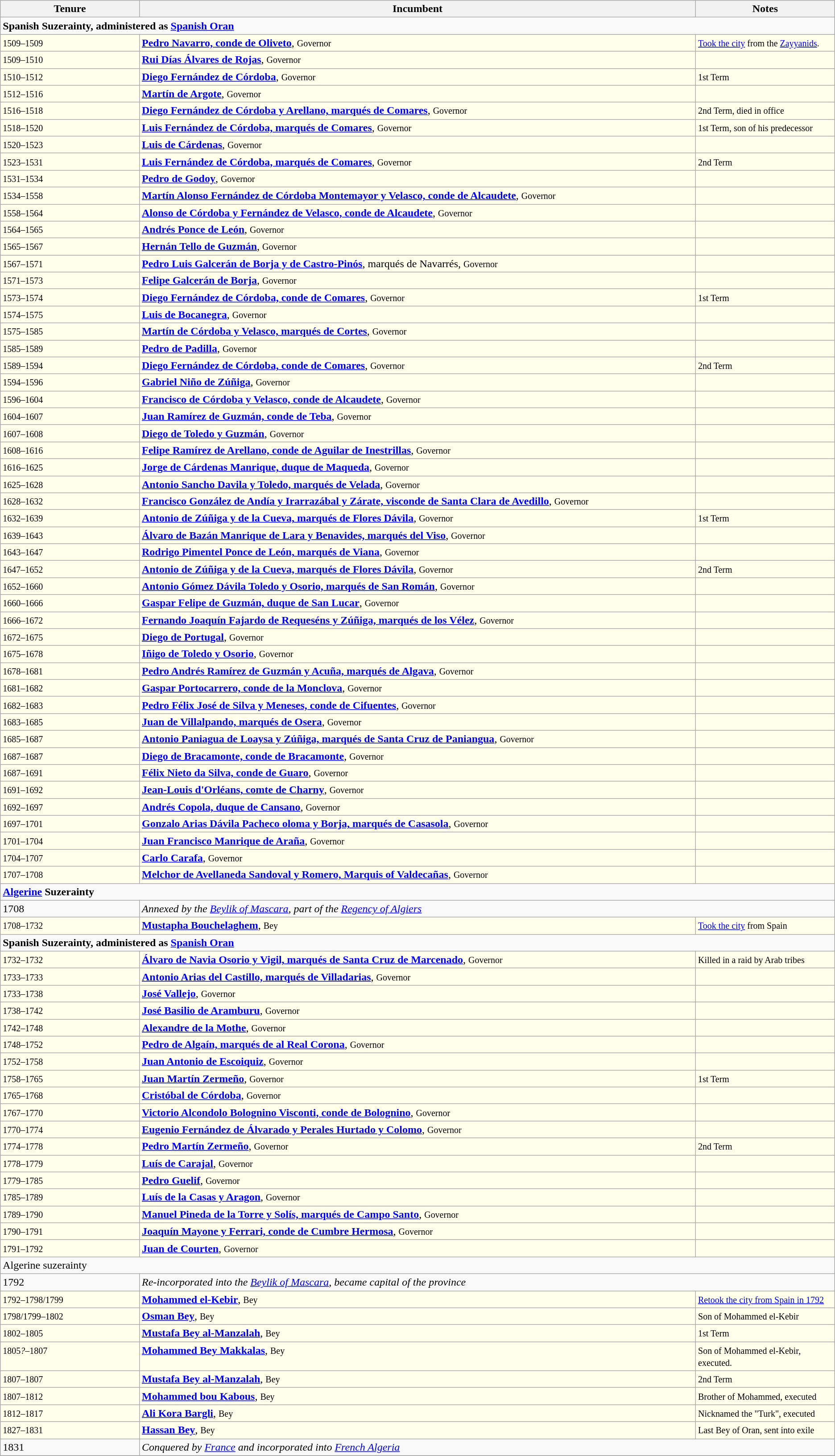<table class="wikitable">
<tr align=left>
<th width="10%">Tenure</th>
<th width="40%">Incumbent</th>
<th width="10%">Notes</th>
</tr>
<tr>
<td colspan="3"><strong>Spanish Suzerainty, administered as <a href='#'>Spanish Oran</a></strong></td>
</tr>
<tr valign=top bgcolor="#ffffec">
<td><small>1509–1509</small></td>
<td><strong><a href='#'>Pedro Navarro, conde de Oliveto</a></strong>, <small>Governor</small></td>
<td><small><a href='#'>Took the city</a> from the <a href='#'>Zayyanids</a>.</small></td>
</tr>
<tr valign=top bgcolor="#ffffec">
<td><small>1509–1510</small></td>
<td><strong><a href='#'>Rui Días Álvares de Rojas</a></strong>, <small>Governor</small></td>
<td> </td>
</tr>
<tr valign=top bgcolor="#ffffec">
<td><small>1510–1512</small></td>
<td><strong><a href='#'>Diego Fernández de Córdoba</a></strong>, <small>Governor</small></td>
<td><small>1st Term</small></td>
</tr>
<tr valign=top bgcolor="#ffffec">
<td><small>1512–1516</small></td>
<td><strong><a href='#'>Martín de Argote</a></strong>, <small>Governor</small></td>
<td> </td>
</tr>
<tr valign=top bgcolor="#ffffec">
<td><small>1516–1518</small></td>
<td><strong><a href='#'>Diego Fernández de Córdoba y Arellano, marqués de Comares</a></strong>, <small>Governor</small></td>
<td><small>2nd Term, died in office</small></td>
</tr>
<tr valign=top bgcolor="#ffffec">
<td><small>1518–1520</small></td>
<td><strong><a href='#'>Luis Fernández de Córdoba, marqués de Comares</a></strong>, <small>Governor</small></td>
<td><small>1st Term, son of his predecessor</small></td>
</tr>
<tr valign=top bgcolor="#ffffec">
<td><small>1520–1523</small></td>
<td><strong><a href='#'>Luis de Cárdenas</a></strong>, <small>Governor</small></td>
<td> </td>
</tr>
<tr valign=top bgcolor="#ffffec">
<td><small>1523–1531</small></td>
<td><strong><a href='#'>Luis Fernández de Córdoba, marqués de Comares</a></strong>, <small>Governor</small></td>
<td><small>2nd Term</small></td>
</tr>
<tr valign=top bgcolor="#ffffec">
<td><small>1531–1534</small></td>
<td><strong><a href='#'>Pedro de Godoy</a></strong>, <small>Governor</small></td>
<td> </td>
</tr>
<tr valign=top bgcolor="#ffffec">
<td><small>1534–1558</small></td>
<td><strong><a href='#'>Martín Alonso Fernández de Córdoba Montemayor y Velasco, conde de Alcaudete</a></strong>, <small>Governor</small></td>
<td> </td>
</tr>
<tr valign=top bgcolor="#ffffec">
<td><small>1558–1564</small></td>
<td><strong><a href='#'>Alonso de Córdoba y Fernández de Velasco, conde de Alcaudete</a></strong>, <small>Governor</small></td>
<td> </td>
</tr>
<tr valign=top bgcolor="#ffffec">
<td><small>1564–1565</small></td>
<td><strong><a href='#'>Andrés Ponce de León</a></strong>, <small>Governor</small></td>
<td> </td>
</tr>
<tr valign=top bgcolor="#ffffec">
<td><small>1565–1567</small></td>
<td><strong><a href='#'>Hernán Tello de Guzmán</a></strong>, <small>Governor</small></td>
<td> </td>
</tr>
<tr valign=top bgcolor="#ffffec">
<td><small>1567–1571</small></td>
<td><strong><a href='#'>Pedro Luis Galcerán de Borja y de Castro-Pinós</a></strong>, marqués de Navarrés, <small>Governor</small></td>
<td> </td>
</tr>
<tr valign=top bgcolor="#ffffec">
<td><small>1571–1573</small></td>
<td><strong><a href='#'>Felipe Galcerán de Borja</a></strong>, <small>Governor</small></td>
<td> </td>
</tr>
<tr valign=top bgcolor="#ffffec">
<td><small>1573–1574</small></td>
<td><strong><a href='#'>Diego Fernández de Córdoba, conde de Comares</a></strong>, <small>Governor </small></td>
<td><small>1st Term</small></td>
</tr>
<tr valign=top bgcolor="#ffffec">
<td><small>1574–1575</small></td>
<td><strong><a href='#'>Luis de Bocanegra</a></strong>, <small>Governor</small></td>
<td> </td>
</tr>
<tr valign=top bgcolor="#ffffec">
<td><small>1575–1585</small></td>
<td><strong><a href='#'>Martín de Córdoba y Velasco, marqués de Cortes</a></strong>, <small>Governor</small></td>
<td> </td>
</tr>
<tr valign=top bgcolor="#ffffec">
<td><small>1585–1589</small></td>
<td><strong><a href='#'>Pedro de Padilla</a></strong>, <small>Governor</small></td>
<td> </td>
</tr>
<tr valign=top bgcolor="#ffffec">
<td><small>1589–1594</small></td>
<td><strong><a href='#'>Diego Fernández de Córdoba, conde de Comares</a></strong>, <small>Governor </small></td>
<td><small>2nd Term</small></td>
</tr>
<tr valign=top bgcolor="#ffffec">
<td><small>1594–1596</small></td>
<td><strong><a href='#'>Gabriel Niño de Zúñiga</a></strong>, <small>Governor</small></td>
<td> </td>
</tr>
<tr valign=top bgcolor="#ffffec">
<td><small>1596–1604</small></td>
<td><strong><a href='#'>Francisco de Córdoba y Velasco, conde de Alcaudete</a></strong>, <small>Governor</small></td>
<td> </td>
</tr>
<tr valign=top bgcolor="#ffffec">
<td><small>1604–1607</small></td>
<td><strong><a href='#'>Juan Ramírez de Guzmán, conde de Teba</a></strong>, <small>Governor</small></td>
<td> </td>
</tr>
<tr valign=top bgcolor="#ffffec">
<td><small>1607–1608</small></td>
<td><strong><a href='#'>Diego de Toledo y Guzmán</a></strong>, <small>Governor</small></td>
<td> </td>
</tr>
<tr valign=top bgcolor="#ffffec">
<td><small>1608–1616</small></td>
<td><strong><a href='#'>Felipe Ramírez de Arellano, conde de Aguilar de Inestrillas</a></strong>, <small>Governor</small></td>
<td> </td>
</tr>
<tr valign=top bgcolor="#ffffec">
<td><small>1616–1625</small></td>
<td><strong><a href='#'>Jorge de Cárdenas Manrique, duque de Maqueda</a></strong>, <small>Governor</small></td>
<td> </td>
</tr>
<tr valign=top bgcolor="#ffffec">
<td><small>1625–1628</small></td>
<td><strong><a href='#'>Antonio Sancho Davila y Toledo, marqués de Velada</a></strong>, <small>Governor</small></td>
<td> </td>
</tr>
<tr valign=top bgcolor="#ffffec">
<td><small>1628–1632</small></td>
<td><strong><a href='#'>Francisco González de Andía y Irarrazábal y Zárate, visconde de Santa Clara de Avedillo</a></strong>, <small>Governor</small></td>
<td> </td>
</tr>
<tr valign=top bgcolor="#ffffec">
<td><small>1632–1639</small></td>
<td><strong><a href='#'>Antonio de Zúñiga y de la Cueva, marqués de Flores Dávila</a></strong>, <small>Governor </small></td>
<td><small>1st Term</small></td>
</tr>
<tr valign=top bgcolor="#ffffec">
<td><small>1639–1643</small></td>
<td><strong><a href='#'>Álvaro de Bazán Manrique de Lara y Benavides, marqués del Viso</a></strong>, <small>Governor</small></td>
<td> </td>
</tr>
<tr valign=top bgcolor="#ffffec">
<td><small>1643–1647</small></td>
<td><strong><a href='#'>Rodrigo Pimentel Ponce de León, marqués de Viana</a></strong>, <small>Governor</small></td>
<td> </td>
</tr>
<tr valign=top bgcolor="#ffffec">
<td><small>1647–1652</small></td>
<td><strong><a href='#'>Antonio de Zúñiga y de la Cueva, marqués de Flores Dávila</a></strong>, <small>Governor </small></td>
<td><small>2nd Term</small></td>
</tr>
<tr valign=top bgcolor="#ffffec">
<td><small>1652–1660</small></td>
<td><strong><a href='#'>Antonio Gómez Dávila Toledo y Osorio, marqués de San Román</a></strong>, <small>Governor</small></td>
<td> </td>
</tr>
<tr valign=top bgcolor="#ffffec">
<td><small>1660–1666</small></td>
<td><strong><a href='#'>Gaspar Felipe de Guzmán, duque de San Lucar</a></strong>, <small>Governor</small></td>
<td> </td>
</tr>
<tr valign=top bgcolor="#ffffec">
<td><small>1666–1672</small></td>
<td><strong><a href='#'>Fernando Joaquín Fajardo de Requeséns y Zúñiga, marqués de los Vélez</a></strong>, <small>Governor</small></td>
<td> </td>
</tr>
<tr valign=top bgcolor="#ffffec">
<td><small>1672–1675</small></td>
<td><strong><a href='#'>Diego de Portugal</a></strong>, <small>Governor</small></td>
<td> </td>
</tr>
<tr valign=top bgcolor="#ffffec">
<td><small>1675–1678</small></td>
<td><strong><a href='#'>Iñigo de Toledo y Osorio</a></strong>, <small>Governor</small></td>
<td> </td>
</tr>
<tr valign=top bgcolor="#ffffec">
<td><small>1678–1681</small></td>
<td><strong><a href='#'>Pedro Andrés Ramírez de Guzmán y Acuña, marqués de Algava</a></strong>, <small>Governor</small></td>
<td> </td>
</tr>
<tr valign=top bgcolor="#ffffec">
<td><small>1681–1682</small></td>
<td><strong><a href='#'>Gaspar Portocarrero, conde de la Monclova</a></strong>, <small>Governor</small></td>
<td> </td>
</tr>
<tr valign=top bgcolor="#ffffec">
<td><small>1682–1683</small></td>
<td><strong><a href='#'>Pedro Félix José de Silva y Meneses, conde de Cifuentes</a></strong>, <small>Governor</small></td>
<td> </td>
</tr>
<tr valign=top bgcolor="#ffffec">
<td><small>1683–1685</small></td>
<td><strong><a href='#'>Juan de Villalpando, marqués de Osera</a></strong>, <small>Governor</small></td>
<td> </td>
</tr>
<tr valign=top bgcolor="#ffffec">
<td><small>1685–1687</small></td>
<td><strong><a href='#'>Antonio Paniagua de Loaysa y Zúñiga, marqués de Santa Cruz de Paniangua</a></strong>, <small>Governor</small></td>
<td> </td>
</tr>
<tr valign=top bgcolor="#ffffec">
<td><small>1687–1687</small></td>
<td><strong><a href='#'>Diego de Bracamonte, conde de Bracamonte</a></strong>, <small>Governor</small></td>
<td> </td>
</tr>
<tr valign=top bgcolor="#ffffec">
<td><small>1687–1691</small></td>
<td><strong><a href='#'>Félix Nieto da Silva, conde de Guaro</a></strong>, <small>Governor</small></td>
<td> </td>
</tr>
<tr valign=top bgcolor="#ffffec">
<td><small>1691–1692</small></td>
<td><strong><a href='#'>Jean-Louis d'Orléans, comte de Charny</a></strong>, <small>Governor</small></td>
<td> </td>
</tr>
<tr valign=top bgcolor="#ffffec">
<td><small>1692–1697</small></td>
<td><strong><a href='#'>Andrés Copola, duque de Cansano</a></strong>, <small>Governor</small></td>
<td> </td>
</tr>
<tr valign=top bgcolor="#ffffec">
<td><small>1697–1701</small></td>
<td><strong><a href='#'>Gonzalo Arias Dávila Pacheco oloma y Borja, marqués de Casasola</a></strong>, <small>Governor</small></td>
<td> </td>
</tr>
<tr valign=top bgcolor="#ffffec">
<td><small>1701–1704</small></td>
<td><strong><a href='#'>Juan Francisco Manrique de Araña</a></strong>, <small>Governor</small></td>
<td> </td>
</tr>
<tr valign=top bgcolor="#ffffec">
<td><small>1704–1707</small></td>
<td><strong><a href='#'>Carlo Carafa</a></strong>, <small>Governor</small></td>
<td> </td>
</tr>
<tr valign=top bgcolor="#ffffec">
<td><small>1707–1708</small></td>
<td><strong><a href='#'>Melchor de Avellaneda Sandoval y Romero, Marquis of Valdecañas</a></strong>, <small>Governor</small></td>
<td> </td>
</tr>
<tr valign=top>
<td colspan="3"><a href='#'><strong>Algerine</strong></a> <strong>Suzerainty</strong></td>
</tr>
<tr valign=top>
<td>1708</td>
<td colspan="2"><em>Annexed by the <a href='#'>Beylik of Mascara</a>, part of the <a href='#'>Regency of Algiers</a></em></td>
</tr>
<tr valign=top bgcolor="#ffffec">
<td><small>1708–1732</small></td>
<td><strong><a href='#'>Mustapha Bouchelaghem</a></strong>, <small>Bey</small></td>
<td><small><a href='#'>Took the city</a> from Spain</small></td>
</tr>
<tr valign=top>
<td colspan="3"><strong>Spanish Suzerainty, administered as <a href='#'>Spanish Oran</a></strong></td>
</tr>
<tr valign=top bgcolor="#ffffec">
<td><small>1732–1732</small></td>
<td><strong><a href='#'>Álvaro de Navia Osorio y Vigil, marqués de Santa Cruz de Marcenado</a></strong>, <small>Governor</small></td>
<td><small>Killed in a raid by Arab tribes</small></td>
</tr>
<tr valign=top bgcolor="#ffffec">
<td><small>1733–1733</small></td>
<td><strong><a href='#'>Antonio Arias del Castillo, marqués de Villadarias</a></strong>, <small>Governor</small></td>
<td> </td>
</tr>
<tr valign=top bgcolor="#ffffec">
<td><small>1733–1738</small></td>
<td><strong><a href='#'>José Vallejo</a></strong>, <small>Governor</small></td>
<td> </td>
</tr>
<tr valign=top bgcolor="#ffffec">
<td><small>1738–1742</small></td>
<td><strong><a href='#'>José Basilio de Aramburu</a></strong>, <small>Governor</small></td>
<td> </td>
</tr>
<tr valign=top bgcolor="#ffffec">
<td><small>1742–1748</small></td>
<td><strong><a href='#'>Alexandre de la Mothe</a></strong>, <small>Governor</small></td>
<td> </td>
</tr>
<tr valign=top bgcolor="#ffffec">
<td><small>1748–1752</small></td>
<td><strong><a href='#'>Pedro de Algaín, marqués de al Real Corona</a></strong>, <small>Governor</small></td>
<td> </td>
</tr>
<tr valign=top bgcolor="#ffffec">
<td><small>1752–1758</small></td>
<td><strong><a href='#'>Juan Antonio de Escoiquiz</a></strong>, <small>Governor</small></td>
<td> </td>
</tr>
<tr valign=top bgcolor="#ffffec">
<td><small>1758–1765</small></td>
<td><strong><a href='#'>Juan Martín Zermeño</a></strong>, <small>Governor</small></td>
<td><small>1st Term</small></td>
</tr>
<tr valign=top bgcolor="#ffffec">
<td><small>1765–1768</small></td>
<td><strong><a href='#'>Cristóbal de Córdoba</a></strong>, <small>Governor</small></td>
<td> </td>
</tr>
<tr valign=top bgcolor="#ffffec">
<td><small>1767–1770</small></td>
<td><strong><a href='#'>Victorio Alcondolo Bolognino Visconti, conde de Bolognino</a></strong>, <small>Governor</small></td>
<td> </td>
</tr>
<tr valign=top bgcolor="#ffffec">
<td><small>1770–1774</small></td>
<td><strong><a href='#'>Eugenio Fernández de Álvarado y Perales Hurtado y Colomo</a></strong>, <small>Governor</small></td>
<td> </td>
</tr>
<tr valign=top bgcolor="#ffffec">
<td><small>1774–1778</small></td>
<td><strong><a href='#'>Pedro Martín Zermeño</a></strong>, <small>Governor</small></td>
<td><small>2nd Term</small></td>
</tr>
<tr valign=top bgcolor="#ffffec">
<td><small>1778–1779</small></td>
<td><strong><a href='#'>Luís de Carajal</a></strong>, <small>Governor</small></td>
<td> </td>
</tr>
<tr valign=top bgcolor="#ffffec">
<td><small>1779–1785</small></td>
<td><strong><a href='#'>Pedro Guelif</a></strong>, <small>Governor</small></td>
<td> </td>
</tr>
<tr valign=top bgcolor="#ffffec">
<td><small>1785–1789</small></td>
<td><strong><a href='#'>Luís de la Casas y Aragon</a></strong>, <small>Governor</small></td>
<td> </td>
</tr>
<tr valign=top bgcolor="#ffffec">
<td><small>1789–1790</small></td>
<td><strong><a href='#'>Manuel Pineda de la Torre y Solís, marqués de Campo Santo</a></strong>, <small>Governor</small></td>
<td> </td>
</tr>
<tr valign=top bgcolor="#ffffec">
<td><small>1790–1791</small></td>
<td><strong><a href='#'>Joaquín Mayone y Ferrari, conde de Cumbre Hermosa</a></strong>, <small>Governor</small></td>
<td> </td>
</tr>
<tr valign=top bgcolor="#ffffec">
<td><small>1791–1792</small></td>
<td><strong><a href='#'>Juan de Courten</a></strong>, <small>Governor</small></td>
<td> </td>
</tr>
<tr valign=top>
<td colspan="3">Algerine suzerainty</td>
</tr>
<tr valign=top>
<td>1792</td>
<td colspan="2"><em>Re-incorporated into the <a href='#'>Beylik of Mascara</a>, became capital of the province</em></td>
</tr>
<tr valign=top bgcolor="#ffffec">
<td><small>1792–1798/1799</small></td>
<td><strong><a href='#'>Mohammed el-Kebir</a></strong>, <small>Bey</small></td>
<td><small><a href='#'>Retook the city from Spain in 1792</a></small></td>
</tr>
<tr valign=top bgcolor="#ffffec">
<td><small>1798/1799–1802</small></td>
<td><strong><a href='#'>Osman Bey</a></strong>, <small>Bey</small></td>
<td><small>Son of Mohammed el-Kebir</small></td>
</tr>
<tr valign=top bgcolor="#ffffec">
<td><small>1802–1805</small></td>
<td><strong><a href='#'>Mustafa Bey al-Manzalah</a></strong>, <small>Bey</small></td>
<td><small>1st Term</small></td>
</tr>
<tr valign=top bgcolor="#ffffec">
<td><small>1805<em>?</em>–1807</small></td>
<td><strong><a href='#'>Mohammed Bey Makkalas</a></strong>, <small>Bey</small></td>
<td><small>Son of Mohammed el-Kebir, executed.</small></td>
</tr>
<tr valign=top bgcolor="#ffffec">
<td><small>1807–1807</small></td>
<td><strong><a href='#'>Mustafa Bey al-Manzalah</a></strong>, <small>Bey</small></td>
<td><small>2nd Term</small></td>
</tr>
<tr valign=top bgcolor="#ffffec">
<td><small>1807–1812</small></td>
<td><strong><a href='#'>Mohammed bou Kabous</a></strong>, <small>Bey</small></td>
<td><small>Brother of Mohammed, executed</small></td>
</tr>
<tr valign=top bgcolor="#ffffec">
<td><small>1812–1817</small></td>
<td><strong><a href='#'>Ali Kora Bargli</a></strong>, <small>Bey</small></td>
<td><small>Nicknamed the "Turk", executed</small></td>
</tr>
<tr valign=top bgcolor="#ffffec">
<td><small>1827–1831</small></td>
<td><strong><a href='#'>Hassan Bey</a></strong>, <small>Bey</small></td>
<td><small>Last Bey of Oran, sent into exile</small></td>
</tr>
<tr>
<td>1831</td>
<td colspan="2"><em>Conquered by <a href='#'>France</a> and incorporated into <a href='#'>French Algeria</a></em></td>
</tr>
<tr>
</tr>
</table>
